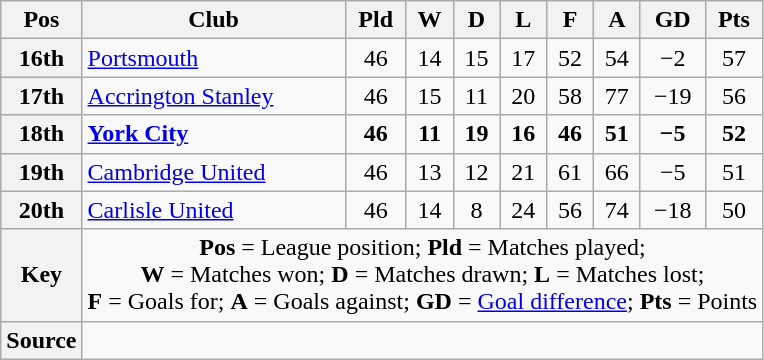<table class=wikitable style="text-align:center">
<tr>
<th scope=col>Pos</th>
<th scope=col>Club</th>
<th scope=col>Pld</th>
<th scope=col>W</th>
<th scope=col>D</th>
<th scope=col>L</th>
<th scope=col>F</th>
<th scope=col>A</th>
<th scope=col>GD</th>
<th scope=col>Pts</th>
</tr>
<tr>
<th scope=row>16th</th>
<td align=left><a href='#'>Portsmouth</a></td>
<td>46</td>
<td>14</td>
<td>15</td>
<td>17</td>
<td>52</td>
<td>54</td>
<td>−2</td>
<td>57</td>
</tr>
<tr>
<th scope=row>17th</th>
<td align=left><a href='#'>Accrington Stanley</a></td>
<td>46</td>
<td>15</td>
<td>11</td>
<td>20</td>
<td>58</td>
<td>77</td>
<td>−19</td>
<td>56</td>
</tr>
<tr style=font-weight:bold>
<th scope=row>18th</th>
<td align=left><a href='#'>York City</a></td>
<td>46</td>
<td>11</td>
<td>19</td>
<td>16</td>
<td>46</td>
<td>51</td>
<td>−5</td>
<td>52</td>
</tr>
<tr>
<th scope=row>19th</th>
<td align=left><a href='#'>Cambridge United</a></td>
<td>46</td>
<td>13</td>
<td>12</td>
<td>21</td>
<td>61</td>
<td>66</td>
<td>−5</td>
<td>51</td>
</tr>
<tr>
<th scope=row>20th</th>
<td align=left><a href='#'>Carlisle United</a></td>
<td>46</td>
<td>14</td>
<td>8</td>
<td>24</td>
<td>56</td>
<td>74</td>
<td>−18</td>
<td>50</td>
</tr>
<tr>
<th scope=row>Key</th>
<td colspan=9><strong>Pos</strong> = League position; <strong>Pld</strong> = Matches played;<br><strong>W</strong> = Matches won; <strong>D</strong> = Matches drawn; <strong>L</strong> = Matches lost;<br><strong>F</strong> = Goals for; <strong>A</strong> = Goals against; <strong>GD</strong> = <a href='#'>Goal difference</a>; <strong>Pts</strong> = Points</td>
</tr>
<tr>
<th scope=row>Source</th>
<td colspan=9></td>
</tr>
</table>
